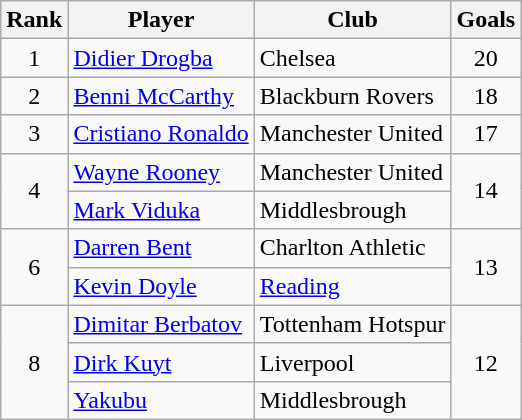<table class="wikitable">
<tr>
<th>Rank</th>
<th>Player</th>
<th>Club</th>
<th>Goals</th>
</tr>
<tr>
<td align=center>1</td>
<td> <a href='#'>Didier Drogba</a></td>
<td>Chelsea</td>
<td align=center>20</td>
</tr>
<tr>
<td align=center>2</td>
<td> <a href='#'>Benni McCarthy</a></td>
<td>Blackburn Rovers</td>
<td align=center>18</td>
</tr>
<tr>
<td align=center>3</td>
<td> <a href='#'>Cristiano Ronaldo</a></td>
<td>Manchester United</td>
<td align=center>17</td>
</tr>
<tr>
<td rowspan="2" style="text-align:center;">4</td>
<td> <a href='#'>Wayne Rooney</a></td>
<td>Manchester United</td>
<td rowspan="2" style="text-align:center;">14</td>
</tr>
<tr>
<td> <a href='#'>Mark Viduka</a></td>
<td>Middlesbrough</td>
</tr>
<tr>
<td rowspan="2" style="text-align:center;">6</td>
<td> <a href='#'>Darren Bent</a></td>
<td>Charlton Athletic</td>
<td rowspan="2" style="text-align:center;">13</td>
</tr>
<tr>
<td> <a href='#'>Kevin Doyle</a></td>
<td><a href='#'>Reading</a></td>
</tr>
<tr>
<td rowspan="3" style="text-align:center;">8</td>
<td> <a href='#'>Dimitar Berbatov</a></td>
<td>Tottenham Hotspur</td>
<td rowspan="3" style="text-align:center;">12</td>
</tr>
<tr>
<td> <a href='#'>Dirk Kuyt</a></td>
<td>Liverpool</td>
</tr>
<tr>
<td> <a href='#'>Yakubu</a></td>
<td>Middlesbrough</td>
</tr>
</table>
